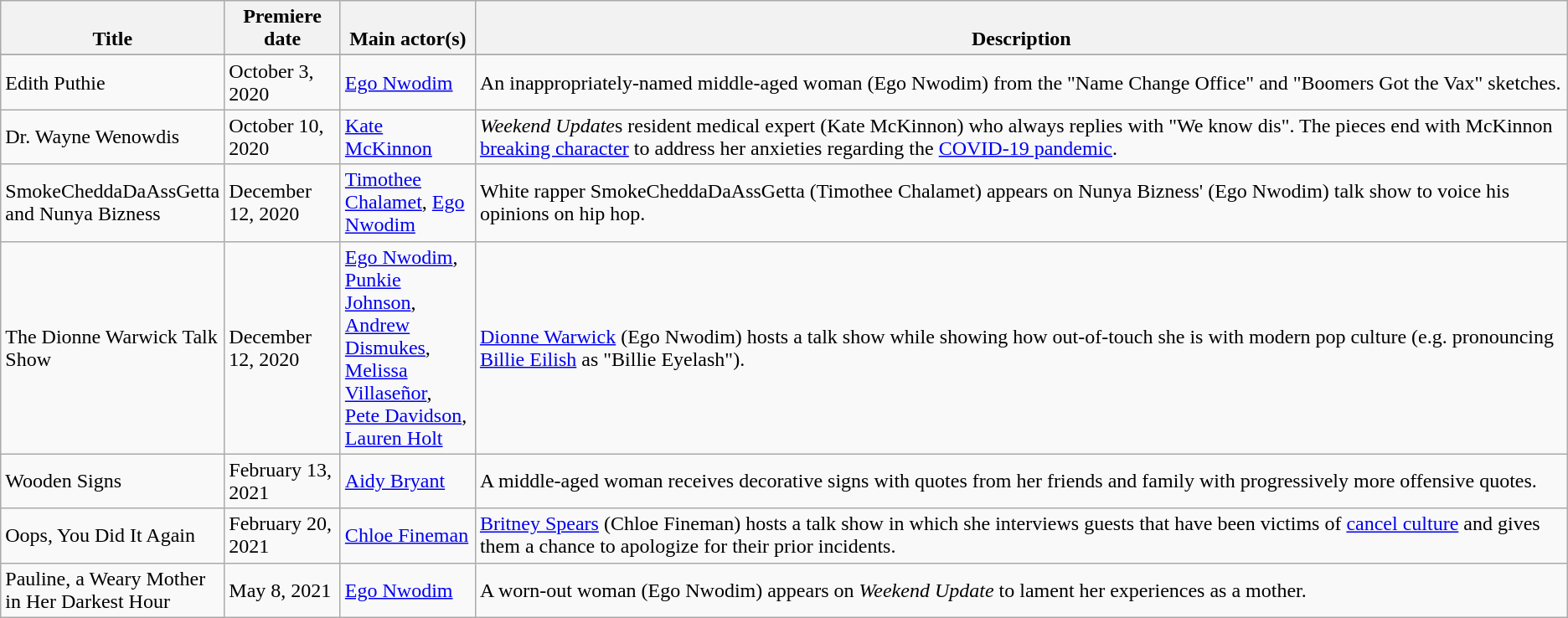<table class="wikitable">
<tr>
<th style="vertical-align:bottom; width:150px;">Title</th>
<th style="vertical-align:bottom; width:85px;" class="unsortable">Premiere date</th>
<th style="vertical-align:bottom; width:100px;">Main actor(s)</th>
<th style="vertical-align:bottom;" class="unsortable">Description</th>
</tr>
<tr style="vertical-align:top;">
</tr>
<tr>
<td>Edith Puthie</td>
<td>October 3, 2020</td>
<td><a href='#'>Ego Nwodim</a></td>
<td>An inappropriately-named middle-aged woman (Ego Nwodim) from the "Name Change Office" and "Boomers Got the Vax" sketches.</td>
</tr>
<tr>
<td>Dr. Wayne Wenowdis</td>
<td>October 10, 2020</td>
<td><a href='#'>Kate McKinnon</a></td>
<td><em>Weekend Update</em>s resident medical expert (Kate McKinnon) who always replies with "We know dis". The pieces end with McKinnon <a href='#'>breaking character</a> to address her anxieties regarding the <a href='#'>COVID-19 pandemic</a>.</td>
</tr>
<tr>
<td>SmokeCheddaDaAssGetta and Nunya Bizness</td>
<td>December 12, 2020</td>
<td><a href='#'>Timothee Chalamet</a>, <a href='#'>Ego Nwodim</a></td>
<td>White rapper SmokeCheddaDaAssGetta (Timothee Chalamet) appears on Nunya Bizness' (Ego Nwodim) talk show to voice his opinions on hip hop.</td>
</tr>
<tr>
<td>The Dionne Warwick Talk Show</td>
<td>December 12, 2020</td>
<td><a href='#'>Ego Nwodim</a>, <a href='#'>Punkie Johnson</a>, <a href='#'>Andrew Dismukes</a>, <a href='#'>Melissa Villaseñor</a>, <a href='#'>Pete Davidson</a>, <a href='#'>Lauren Holt</a></td>
<td><a href='#'>Dionne Warwick</a> (Ego Nwodim) hosts a talk show while showing how out-of-touch she is with modern pop culture (e.g. pronouncing <a href='#'>Billie Eilish</a> as "Billie Eyelash").</td>
</tr>
<tr>
<td>Wooden Signs</td>
<td>February 13, 2021</td>
<td><a href='#'>Aidy Bryant</a></td>
<td>A middle-aged woman receives decorative signs with quotes from her friends and family with progressively more offensive quotes.</td>
</tr>
<tr>
<td>Oops, You Did It Again</td>
<td>February 20, 2021</td>
<td><a href='#'>Chloe Fineman</a></td>
<td><a href='#'>Britney Spears</a> (Chloe Fineman) hosts a talk show in which she interviews guests that have been victims of <a href='#'>cancel culture</a> and gives them a chance to apologize for their prior incidents.</td>
</tr>
<tr>
<td>Pauline, a Weary Mother in Her Darkest Hour</td>
<td>May 8, 2021</td>
<td><a href='#'>Ego Nwodim</a></td>
<td>A worn-out woman (Ego Nwodim) appears on <em>Weekend Update</em> to lament her experiences as a mother.</td>
</tr>
</table>
